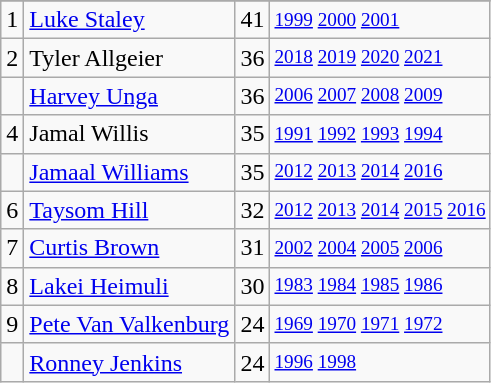<table class="wikitable">
<tr>
</tr>
<tr>
<td>1</td>
<td><a href='#'>Luke Staley</a></td>
<td>41</td>
<td style="font-size:80%;"><a href='#'>1999</a> <a href='#'>2000</a> <a href='#'>2001</a></td>
</tr>
<tr>
<td>2</td>
<td>Tyler Allgeier</td>
<td>36</td>
<td style="font-size:80%;"><a href='#'>2018</a> <a href='#'>2019</a> <a href='#'>2020</a> <a href='#'>2021</a></td>
</tr>
<tr>
<td></td>
<td><a href='#'>Harvey Unga</a></td>
<td>36</td>
<td style="font-size:80%;"><a href='#'>2006</a> <a href='#'>2007</a> <a href='#'>2008</a> <a href='#'>2009</a></td>
</tr>
<tr>
<td>4</td>
<td>Jamal Willis</td>
<td>35</td>
<td style="font-size:80%;"><a href='#'>1991</a> <a href='#'>1992</a> <a href='#'>1993</a> <a href='#'>1994</a></td>
</tr>
<tr>
<td></td>
<td><a href='#'>Jamaal Williams</a></td>
<td>35</td>
<td style="font-size:80%;"><a href='#'>2012</a> <a href='#'>2013</a> <a href='#'>2014</a> <a href='#'>2016</a></td>
</tr>
<tr>
<td>6</td>
<td><a href='#'>Taysom Hill</a></td>
<td>32</td>
<td style="font-size:80%;"><a href='#'>2012</a> <a href='#'>2013</a> <a href='#'>2014</a> <a href='#'>2015</a> <a href='#'>2016</a></td>
</tr>
<tr>
<td>7</td>
<td><a href='#'>Curtis Brown</a></td>
<td>31</td>
<td style="font-size:80%;"><a href='#'>2002</a> <a href='#'>2004</a> <a href='#'>2005</a> <a href='#'>2006</a></td>
</tr>
<tr>
<td>8</td>
<td><a href='#'>Lakei Heimuli</a></td>
<td>30</td>
<td style="font-size:80%;"><a href='#'>1983</a> <a href='#'>1984</a> <a href='#'>1985</a> <a href='#'>1986</a></td>
</tr>
<tr>
<td>9</td>
<td><a href='#'>Pete Van Valkenburg</a></td>
<td>24</td>
<td style="font-size:80%;"><a href='#'>1969</a> <a href='#'>1970</a> <a href='#'>1971</a> <a href='#'>1972</a></td>
</tr>
<tr>
<td></td>
<td><a href='#'>Ronney Jenkins</a></td>
<td>24</td>
<td style="font-size:80%;"><a href='#'>1996</a> <a href='#'>1998</a></td>
</tr>
</table>
